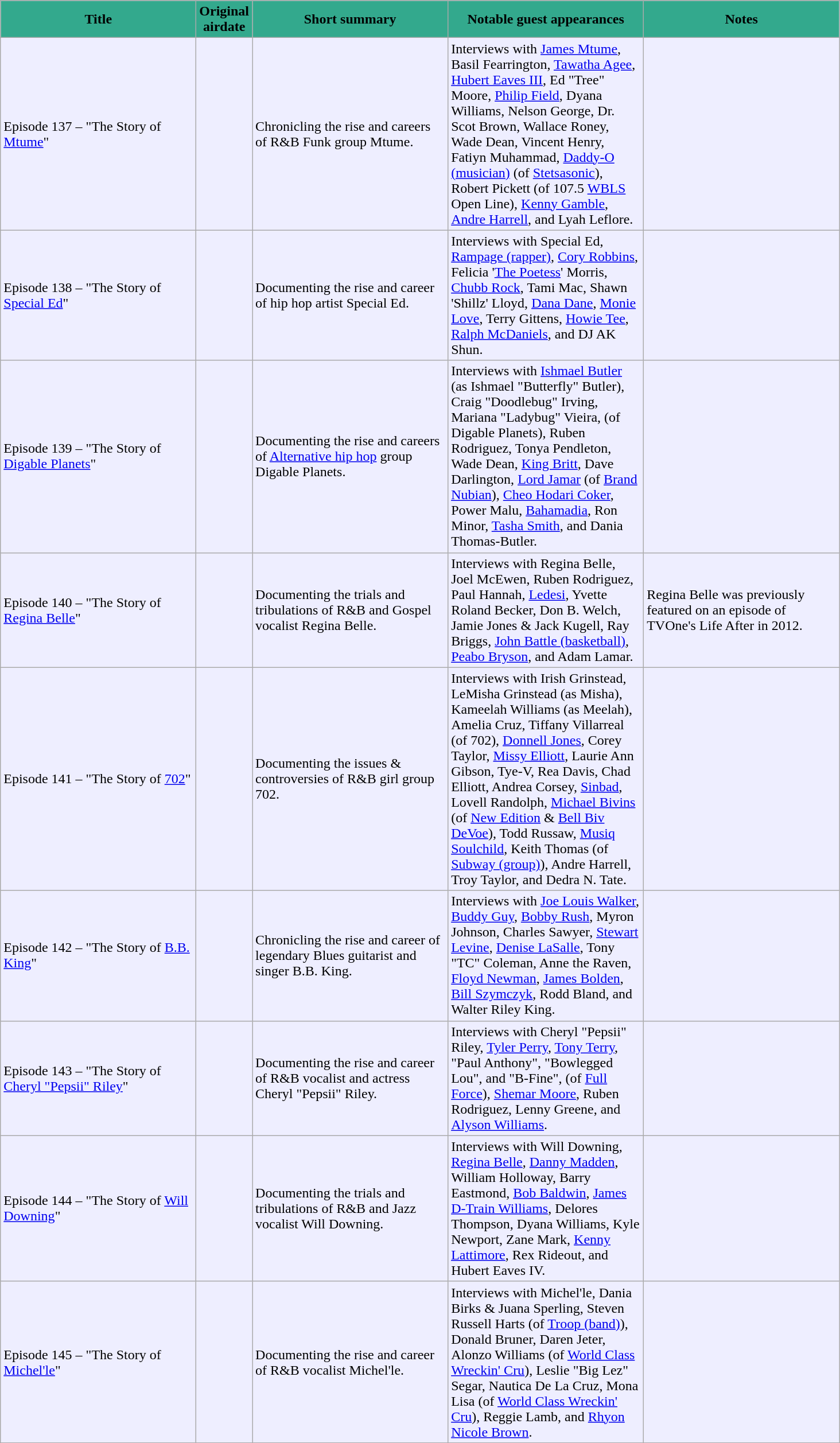<table class="wikitable" style="background:#EEEEFF">
<tr>
<th scope="col" style="background-color: #33A98D" width="220">Title</th>
<th scope="col" style="background-color: #33A98D" width="40pt">Original airdate</th>
<th scope="col" style="background-color: #33A98D" width="220">Short summary</th>
<th scope="col" style="background-color: #33A98D" width="220">Notable guest appearances</th>
<th scope="col" style="background-color: #33A98D" width="220">Notes</th>
</tr>
<tr>
<td>Episode 137 – "The Story of <a href='#'>Mtume</a>"</td>
<td></td>
<td>Chronicling the rise and careers of R&B Funk group Mtume.</td>
<td>Interviews with <a href='#'>James Mtume</a>, Basil Fearrington, <a href='#'>Tawatha Agee</a>, <a href='#'>Hubert Eaves III</a>, Ed "Tree" Moore, <a href='#'>Philip Field</a>, Dyana Williams, Nelson George, Dr. Scot Brown, Wallace Roney, Wade Dean, Vincent Henry, Fatiyn Muhammad, <a href='#'>Daddy-O (musician)</a> (of <a href='#'>Stetsasonic</a>), Robert Pickett (of 107.5 <a href='#'>WBLS</a> Open Line), <a href='#'>Kenny Gamble</a>, <a href='#'>Andre Harrell</a>, and Lyah Leflore.</td>
<td></td>
</tr>
<tr>
<td>Episode 138 – "The Story of <a href='#'>Special Ed</a>"</td>
<td></td>
<td>Documenting the rise and career of hip hop artist Special Ed.</td>
<td>Interviews with Special Ed, <a href='#'>Rampage (rapper)</a>, <a href='#'>Cory Robbins</a>, Felicia '<a href='#'>The Poetess</a>' Morris, <a href='#'>Chubb Rock</a>, Tami Mac, Shawn 'Shillz' Lloyd, <a href='#'>Dana Dane</a>, <a href='#'>Monie Love</a>, Terry Gittens, <a href='#'>Howie Tee</a>, <a href='#'>Ralph McDaniels</a>, and DJ AK Shun.</td>
<td></td>
</tr>
<tr>
<td>Episode 139 – "The Story of <a href='#'>Digable Planets</a>"</td>
<td></td>
<td>Documenting the rise and careers of <a href='#'>Alternative hip hop</a> group Digable Planets.</td>
<td>Interviews with <a href='#'>Ishmael Butler</a> (as Ishmael "Butterfly" Butler), Craig "Doodlebug" Irving, Mariana "Ladybug" Vieira, (of Digable Planets), Ruben Rodriguez, Tonya Pendleton, Wade Dean, <a href='#'>King Britt</a>, Dave Darlington, <a href='#'>Lord Jamar</a> (of <a href='#'>Brand Nubian</a>), <a href='#'>Cheo Hodari Coker</a>, Power Malu, <a href='#'>Bahamadia</a>, Ron Minor, <a href='#'>Tasha Smith</a>, and Dania Thomas-Butler.</td>
<td></td>
</tr>
<tr>
<td>Episode 140 – "The Story of <a href='#'>Regina Belle</a>"</td>
<td></td>
<td>Documenting the trials and tribulations of R&B and Gospel vocalist Regina Belle.</td>
<td>Interviews with Regina Belle, Joel McEwen, Ruben Rodriguez, Paul Hannah, <a href='#'>Ledesi</a>, Yvette Roland Becker, Don B. Welch, Jamie Jones & Jack Kugell, Ray Briggs, <a href='#'>John Battle (basketball)</a>, <a href='#'>Peabo Bryson</a>, and Adam Lamar.</td>
<td>Regina Belle was previously featured on an episode of TVOne's Life After in 2012.</td>
</tr>
<tr>
<td>Episode 141 – "The Story of <a href='#'>702</a>"</td>
<td></td>
<td>Documenting the issues & controversies of R&B girl group 702.</td>
<td>Interviews with Irish Grinstead, LeMisha Grinstead (as Misha), Kameelah Williams (as Meelah), Amelia Cruz, Tiffany Villarreal (of 702), <a href='#'>Donnell Jones</a>, Corey Taylor, <a href='#'>Missy Elliott</a>, Laurie Ann Gibson, Tye-V, Rea Davis, Chad Elliott, Andrea Corsey, <a href='#'>Sinbad</a>, Lovell Randolph, <a href='#'>Michael Bivins</a> (of <a href='#'>New Edition</a> & <a href='#'>Bell Biv DeVoe</a>), Todd Russaw, <a href='#'>Musiq Soulchild</a>, Keith Thomas (of <a href='#'>Subway (group)</a>), Andre Harrell, Troy Taylor, and Dedra N. Tate.</td>
<td></td>
</tr>
<tr>
<td>Episode 142 – "The Story of <a href='#'>B.B. King</a>"</td>
<td></td>
<td>Chronicling the rise and career of legendary Blues guitarist and singer B.B. King.</td>
<td>Interviews with <a href='#'>Joe Louis Walker</a>, <a href='#'>Buddy Guy</a>, <a href='#'>Bobby Rush</a>, Myron Johnson, Charles Sawyer, <a href='#'>Stewart Levine</a>, <a href='#'>Denise LaSalle</a>, Tony "TC" Coleman, Anne the Raven, <a href='#'>Floyd Newman</a>, <a href='#'>James Bolden</a>, <a href='#'>Bill Szymczyk</a>, Rodd Bland, and Walter Riley King.</td>
<td></td>
</tr>
<tr>
<td>Episode 143 – "The Story of <a href='#'>Cheryl "Pepsii" Riley</a>"</td>
<td></td>
<td>Documenting the rise and career of R&B vocalist and actress Cheryl "Pepsii" Riley.</td>
<td>Interviews with Cheryl "Pepsii" Riley, <a href='#'>Tyler Perry</a>, <a href='#'>Tony Terry</a>, "Paul Anthony", "Bowlegged Lou", and "B-Fine", (of <a href='#'>Full Force</a>), <a href='#'>Shemar Moore</a>, Ruben Rodriguez, Lenny Greene, and <a href='#'>Alyson Williams</a>.</td>
<td></td>
</tr>
<tr>
<td>Episode 144 – "The Story of <a href='#'>Will Downing</a>"</td>
<td></td>
<td>Documenting the trials and tribulations of R&B and Jazz vocalist Will Downing.</td>
<td>Interviews with Will Downing, <a href='#'>Regina Belle</a>, <a href='#'>Danny Madden</a>, William Holloway, Barry Eastmond, <a href='#'>Bob Baldwin</a>, <a href='#'>James D-Train Williams</a>, Delores Thompson, Dyana Williams, Kyle Newport, Zane Mark, <a href='#'>Kenny Lattimore</a>, Rex Rideout, and Hubert Eaves IV.</td>
<td></td>
</tr>
<tr>
<td>Episode 145 – "The Story of <a href='#'>Michel'le</a>"</td>
<td></td>
<td>Documenting the rise and career of R&B vocalist Michel'le.</td>
<td>Interviews with Michel'le, Dania Birks & Juana Sperling, Steven Russell Harts (of <a href='#'>Troop (band)</a>), Donald Bruner, Daren Jeter, Alonzo Williams (of <a href='#'>World Class Wreckin' Cru</a>), Leslie "Big Lez" Segar, Nautica De La Cruz, Mona Lisa (of <a href='#'>World Class Wreckin' Cru</a>), Reggie Lamb, and <a href='#'>Rhyon Nicole Brown</a>.</td>
<td></td>
</tr>
<tr>
</tr>
<tr>
</tr>
<tr>
</tr>
<tr }>
</tr>
<tr>
</tr>
</table>
